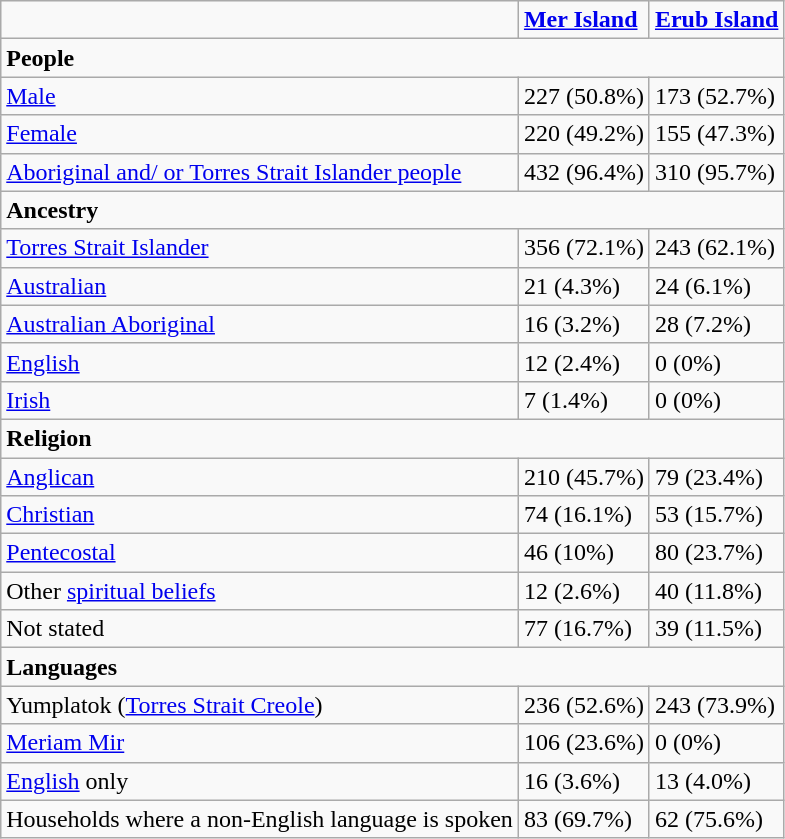<table class="wikitable">
<tr>
<td></td>
<td><a href='#'><strong>Mer Island</strong></a></td>
<td><a href='#'><strong>Erub Island</strong></a></td>
</tr>
<tr>
<td colspan="3"><strong>People</strong></td>
</tr>
<tr>
<td><a href='#'>Male</a></td>
<td>227 (50.8%)</td>
<td>173 (52.7%)</td>
</tr>
<tr>
<td><a href='#'>Female</a></td>
<td>220 (49.2%)</td>
<td>155 (47.3%)</td>
</tr>
<tr>
<td><a href='#'>Aboriginal and/ or Torres Strait Islander people</a></td>
<td>432 (96.4%)</td>
<td>310 (95.7%)</td>
</tr>
<tr>
<td colspan="3"><strong>Ancestry</strong></td>
</tr>
<tr>
<td><a href='#'>Torres Strait Islander</a></td>
<td>356 (72.1%)</td>
<td>243 (62.1%)</td>
</tr>
<tr>
<td><a href='#'>Australian</a></td>
<td>21 (4.3%)</td>
<td>24 (6.1%)</td>
</tr>
<tr>
<td><a href='#'>Australian Aboriginal</a></td>
<td>16 (3.2%)</td>
<td>28 (7.2%)</td>
</tr>
<tr>
<td><a href='#'>English</a></td>
<td>12 (2.4%)</td>
<td>0 (0%)</td>
</tr>
<tr>
<td><a href='#'>Irish</a></td>
<td>7 (1.4%)</td>
<td>0 (0%)</td>
</tr>
<tr>
<td colspan="3"><strong>Religion</strong></td>
</tr>
<tr>
<td><a href='#'>Anglican</a></td>
<td>210 (45.7%)</td>
<td>79 (23.4%)</td>
</tr>
<tr>
<td><a href='#'>Christian</a></td>
<td>74 (16.1%)</td>
<td>53 (15.7%)</td>
</tr>
<tr>
<td><a href='#'>Pentecostal</a></td>
<td>46 (10%)</td>
<td>80 (23.7%)</td>
</tr>
<tr>
<td>Other <a href='#'>spiritual beliefs</a></td>
<td>12 (2.6%)</td>
<td>40 (11.8%)</td>
</tr>
<tr>
<td>Not stated</td>
<td>77 (16.7%)</td>
<td>39 (11.5%)</td>
</tr>
<tr>
<td colspan="3"><strong>Languages</strong></td>
</tr>
<tr>
<td>Yumplatok (<a href='#'>Torres Strait Creole</a>)</td>
<td>236 (52.6%)</td>
<td>243 (73.9%)</td>
</tr>
<tr>
<td><a href='#'>Meriam Mir</a></td>
<td>106 (23.6%)</td>
<td>0 (0%)</td>
</tr>
<tr>
<td><a href='#'>English</a> only</td>
<td>16 (3.6%)</td>
<td>13 (4.0%)</td>
</tr>
<tr>
<td>Households where a non-English language is spoken</td>
<td>83 (69.7%)</td>
<td>62 (75.6%)</td>
</tr>
</table>
